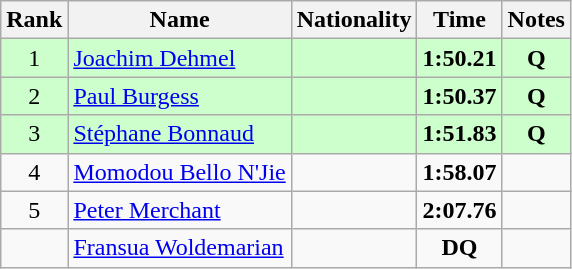<table class="wikitable sortable" style="text-align:center">
<tr>
<th>Rank</th>
<th>Name</th>
<th>Nationality</th>
<th>Time</th>
<th>Notes</th>
</tr>
<tr bgcolor=ccffcc>
<td>1</td>
<td align=left><a href='#'>Joachim Dehmel</a></td>
<td align=left></td>
<td><strong>1:50.21</strong></td>
<td><strong>Q</strong></td>
</tr>
<tr bgcolor=ccffcc>
<td>2</td>
<td align=left><a href='#'>Paul Burgess</a></td>
<td align=left></td>
<td><strong>1:50.37</strong></td>
<td><strong>Q</strong></td>
</tr>
<tr bgcolor=ccffcc>
<td>3</td>
<td align=left><a href='#'>Stéphane Bonnaud</a></td>
<td align=left></td>
<td><strong>1:51.83</strong></td>
<td><strong>Q</strong></td>
</tr>
<tr>
<td>4</td>
<td align=left><a href='#'>Momodou Bello N'Jie</a></td>
<td align=left></td>
<td><strong>1:58.07</strong></td>
<td></td>
</tr>
<tr>
<td>5</td>
<td align=left><a href='#'>Peter Merchant</a></td>
<td align=left></td>
<td><strong>2:07.76</strong></td>
<td></td>
</tr>
<tr>
<td></td>
<td align=left><a href='#'>Fransua Woldemarian</a></td>
<td align=left></td>
<td><strong>DQ</strong></td>
<td></td>
</tr>
</table>
